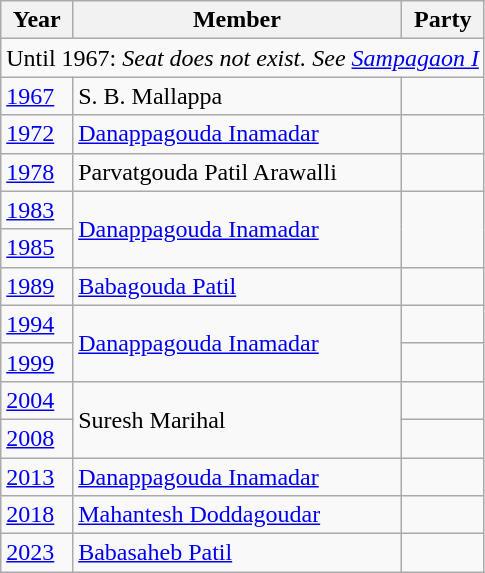<table class="wikitable">
<tr>
<th>Year</th>
<th>Member</th>
<th colspan="2">Party</th>
</tr>
<tr>
<td colspan=4 align=center>Until 1967: <em>Seat does not exist. See <a href='#'>Sampagaon I</a></em></td>
</tr>
<tr>
<td><a href='#'>1967</a></td>
<td>S. B. Mallappa</td>
<td></td>
</tr>
<tr>
<td><a href='#'>1972</a></td>
<td><a href='#'>Danappagouda Inamadar</a></td>
<td></td>
</tr>
<tr>
<td><a href='#'>1978</a></td>
<td>Parvatgouda Patil Arawalli</td>
<td></td>
</tr>
<tr>
<td><a href='#'>1983</a></td>
<td rowspan="2"><a href='#'>Danappagouda Inamadar</a></td>
</tr>
<tr>
<td><a href='#'>1985</a></td>
</tr>
<tr>
<td><a href='#'>1989</a></td>
<td><a href='#'>Babagouda Patil</a></td>
<td></td>
</tr>
<tr>
<td><a href='#'>1994</a></td>
<td rowspan="2"><a href='#'>Danappagouda Inamadar</a></td>
<td></td>
</tr>
<tr>
<td><a href='#'>1999</a></td>
</tr>
<tr>
<td><a href='#'>2004</a></td>
<td rowspan="2">Suresh Marihal</td>
<td></td>
</tr>
<tr>
<td><a href='#'>2008</a></td>
</tr>
<tr>
<td><a href='#'>2013</a></td>
<td><a href='#'>Danappagouda Inamadar</a></td>
<td></td>
</tr>
<tr>
<td><a href='#'>2018</a></td>
<td><a href='#'>Mahantesh Doddagoudar</a></td>
<td></td>
</tr>
<tr>
<td><a href='#'>2023</a></td>
<td><a href='#'>Babasaheb Patil</a></td>
<td></td>
</tr>
</table>
